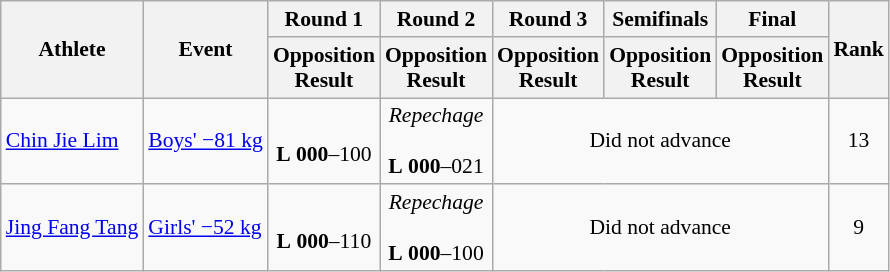<table class="wikitable" border="1" style="font-size:90%">
<tr>
<th rowspan=2>Athlete</th>
<th rowspan=2>Event</th>
<th>Round 1</th>
<th>Round 2</th>
<th>Round 3</th>
<th>Semifinals</th>
<th>Final</th>
<th rowspan=2>Rank</th>
</tr>
<tr>
<th>Opposition<br>Result</th>
<th>Opposition<br>Result</th>
<th>Opposition<br>Result</th>
<th>Opposition<br>Result</th>
<th>Opposition<br>Result</th>
</tr>
<tr>
<td><a href='#'>Chin Jie Lim</a></td>
<td><a href='#'>Boys' −81 kg</a></td>
<td align=center> <br> <strong>L</strong> <strong>000</strong>–100</td>
<td align=center><em>Repechage</em><br> <br> <strong>L</strong> <strong>000</strong>–021</td>
<td align=center colspan=3>Did not advance</td>
<td align=center>13</td>
</tr>
<tr>
<td><a href='#'>Jing Fang Tang</a></td>
<td><a href='#'>Girls' −52 kg</a></td>
<td align=center> <br> <strong>L</strong> <strong>000</strong>–110</td>
<td align=center><em>Repechage</em><br> <br> <strong>L</strong> <strong>000</strong>–100</td>
<td align=center colspan=3>Did not advance</td>
<td align=center>9</td>
</tr>
</table>
